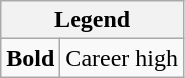<table class="wikitable mw-collapsible mw-collapsed">
<tr>
<th colspan="2">Legend</th>
</tr>
<tr>
<td><strong>Bold</strong></td>
<td>Career high</td>
</tr>
</table>
